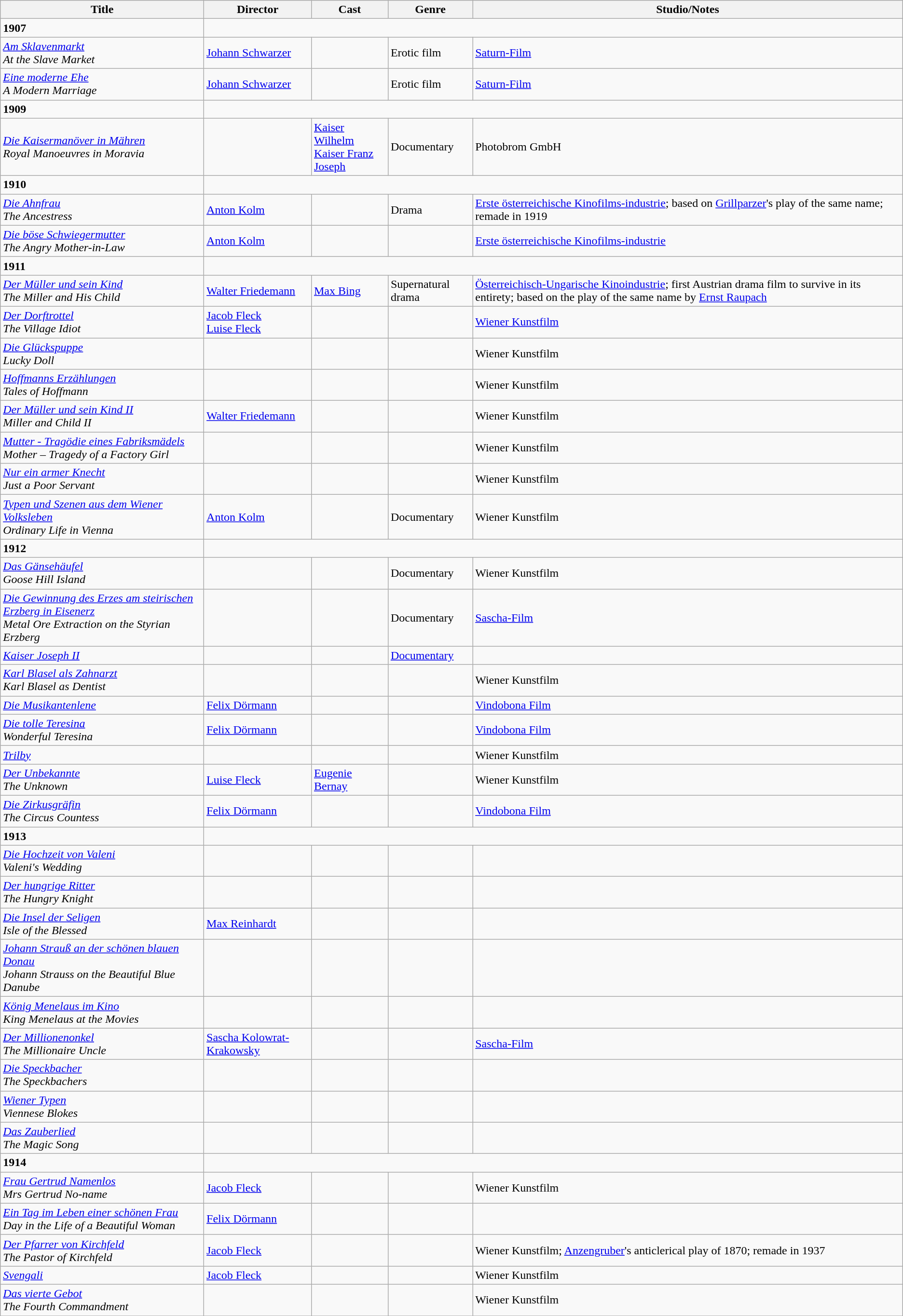<table class="wikitable">
<tr>
<th>Title</th>
<th>Director</th>
<th>Cast</th>
<th>Genre</th>
<th>Studio/Notes</th>
</tr>
<tr>
<td><strong>1907</strong></td>
</tr>
<tr>
<td><em><a href='#'>Am Sklavenmarkt</a></em><br><em>At the Slave Market</em></td>
<td><a href='#'>Johann Schwarzer</a></td>
<td></td>
<td>Erotic film</td>
<td><a href='#'>Saturn-Film</a></td>
</tr>
<tr>
<td><em><a href='#'>Eine moderne Ehe</a></em><br><em>A Modern Marriage</em></td>
<td><a href='#'>Johann Schwarzer</a></td>
<td></td>
<td>Erotic film</td>
<td><a href='#'>Saturn-Film</a></td>
</tr>
<tr>
<td><strong>1909</strong></td>
</tr>
<tr>
<td><em><a href='#'>Die Kaisermanöver in Mähren</a></em><br><em>Royal Manoeuvres in Moravia</em></td>
<td></td>
<td><a href='#'>Kaiser Wilhelm</a><br><a href='#'>Kaiser Franz Joseph</a></td>
<td>Documentary</td>
<td>Photobrom GmbH</td>
</tr>
<tr>
<td><strong>1910</strong></td>
</tr>
<tr>
<td><em><a href='#'>Die Ahnfrau</a></em><br><em>The Ancestress</em></td>
<td><a href='#'>Anton Kolm</a></td>
<td></td>
<td>Drama</td>
<td><a href='#'>Erste österreichische Kinofilms-industrie</a>; based on <a href='#'>Grillparzer</a>'s play of the same name; remade in 1919</td>
</tr>
<tr>
<td><em><a href='#'>Die böse Schwiegermutter</a></em><br><em>The Angry Mother-in-Law</em></td>
<td><a href='#'>Anton Kolm</a></td>
<td></td>
<td></td>
<td><a href='#'>Erste österreichische Kinofilms-industrie</a></td>
</tr>
<tr>
<td><strong>1911</strong></td>
</tr>
<tr>
<td><em><a href='#'>Der Müller und sein Kind</a></em><br><em>The Miller and His Child</em></td>
<td><a href='#'>Walter Friedemann</a></td>
<td><a href='#'>Max Bing</a></td>
<td>Supernatural drama</td>
<td><a href='#'>Österreichisch-Ungarische Kinoindustrie</a>; first Austrian drama film to survive in its entirety; based on the play of the same name by <a href='#'>Ernst Raupach</a></td>
</tr>
<tr>
<td><em><a href='#'>Der Dorftrottel</a></em><br><em>The Village Idiot</em></td>
<td><a href='#'>Jacob Fleck</a><br><a href='#'>Luise Fleck</a></td>
<td></td>
<td></td>
<td><a href='#'>Wiener Kunstfilm</a></td>
</tr>
<tr>
<td><em><a href='#'>Die Glückspuppe</a></em><br><em>Lucky Doll</em></td>
<td></td>
<td></td>
<td></td>
<td>Wiener Kunstfilm</td>
</tr>
<tr>
<td><em><a href='#'>Hoffmanns Erzählungen</a></em><br><em>Tales of Hoffmann</em></td>
<td></td>
<td></td>
<td></td>
<td>Wiener Kunstfilm</td>
</tr>
<tr>
<td><em><a href='#'>Der Müller und sein Kind II</a></em><br><em>Miller and Child II</em></td>
<td><a href='#'>Walter Friedemann</a></td>
<td></td>
<td></td>
<td>Wiener Kunstfilm</td>
</tr>
<tr>
<td><em><a href='#'>Mutter - Tragödie eines Fabriksmädels</a></em><br><em>Mother – Tragedy of a Factory Girl</em></td>
<td></td>
<td></td>
<td></td>
<td>Wiener Kunstfilm</td>
</tr>
<tr>
<td><em><a href='#'>Nur ein armer Knecht</a></em><br><em>Just a Poor Servant</em></td>
<td></td>
<td></td>
<td></td>
<td>Wiener Kunstfilm</td>
</tr>
<tr>
<td><em><a href='#'>Typen und Szenen aus dem Wiener Volksleben</a></em><br><em>Ordinary Life in Vienna</em></td>
<td><a href='#'>Anton Kolm</a></td>
<td></td>
<td>Documentary</td>
<td>Wiener Kunstfilm</td>
</tr>
<tr>
<td><strong>1912</strong></td>
</tr>
<tr>
<td><em><a href='#'>Das Gänsehäufel</a></em><br><em>Goose Hill Island</em></td>
<td></td>
<td></td>
<td>Documentary</td>
<td>Wiener Kunstfilm</td>
</tr>
<tr>
<td><em><a href='#'>Die Gewinnung des Erzes am steirischen Erzberg in Eisenerz</a></em><br><em>Metal Ore Extraction on the Styrian Erzberg</em></td>
<td></td>
<td></td>
<td>Documentary</td>
<td><a href='#'>Sascha-Film</a></td>
</tr>
<tr>
<td><em><a href='#'>Kaiser Joseph II</a></em></td>
<td></td>
<td></td>
<td><a href='#'>Documentary</a></td>
<td></td>
</tr>
<tr>
<td><em><a href='#'>Karl Blasel als Zahnarzt</a></em><br><em>Karl Blasel as Dentist</em></td>
<td></td>
<td></td>
<td></td>
<td>Wiener Kunstfilm</td>
</tr>
<tr>
<td><em><a href='#'>Die Musikantenlene</a></em></td>
<td><a href='#'>Felix Dörmann</a></td>
<td></td>
<td></td>
<td><a href='#'>Vindobona Film</a></td>
</tr>
<tr>
<td><em><a href='#'>Die tolle Teresina</a></em><br><em>Wonderful Teresina</em></td>
<td><a href='#'>Felix Dörmann</a></td>
<td></td>
<td></td>
<td><a href='#'>Vindobona Film</a></td>
</tr>
<tr>
<td><em><a href='#'>Trilby</a></em></td>
<td></td>
<td></td>
<td></td>
<td>Wiener Kunstfilm</td>
</tr>
<tr>
<td><em><a href='#'>Der Unbekannte</a></em><br><em>The Unknown</em></td>
<td><a href='#'>Luise Fleck</a></td>
<td><a href='#'>Eugenie Bernay</a></td>
<td></td>
<td>Wiener Kunstfilm</td>
</tr>
<tr>
<td><em><a href='#'>Die Zirkusgräfin</a></em><br><em>The Circus Countess</em></td>
<td><a href='#'>Felix Dörmann</a></td>
<td></td>
<td></td>
<td><a href='#'>Vindobona Film</a></td>
</tr>
<tr>
<td><strong>1913</strong></td>
</tr>
<tr>
<td><em><a href='#'>Die Hochzeit von Valeni</a></em><br><em>Valeni's Wedding</em></td>
<td></td>
<td></td>
<td></td>
<td></td>
</tr>
<tr>
<td><em><a href='#'>Der hungrige Ritter</a></em><br><em>The Hungry Knight</em></td>
<td></td>
<td></td>
<td></td>
<td></td>
</tr>
<tr>
<td><em><a href='#'>Die Insel der Seligen</a></em><br><em>Isle of the Blessed</em></td>
<td><a href='#'>Max Reinhardt</a></td>
<td></td>
<td></td>
<td></td>
</tr>
<tr>
<td><em><a href='#'>Johann Strauß an der schönen blauen Donau</a></em><br><em>Johann Strauss on the Beautiful Blue Danube</em></td>
<td></td>
<td></td>
<td></td>
<td></td>
</tr>
<tr>
<td><em><a href='#'>König Menelaus im Kino</a></em><br><em>King Menelaus at the Movies</em></td>
<td></td>
<td></td>
<td></td>
<td></td>
</tr>
<tr>
<td><em><a href='#'>Der Millionenonkel</a></em><br><em>The Millionaire Uncle</em></td>
<td><a href='#'>Sascha Kolowrat-Krakowsky</a></td>
<td></td>
<td></td>
<td><a href='#'>Sascha-Film</a></td>
</tr>
<tr>
<td><em><a href='#'>Die Speckbacher</a></em><br><em>The Speckbachers</em></td>
<td></td>
<td></td>
<td></td>
<td></td>
</tr>
<tr>
<td><em><a href='#'>Wiener Typen</a></em><br><em>Viennese Blokes</em></td>
<td></td>
<td></td>
<td></td>
<td></td>
</tr>
<tr>
<td><em><a href='#'>Das Zauberlied</a></em><br><em>The Magic Song</em></td>
<td></td>
<td></td>
<td></td>
<td></td>
</tr>
<tr>
<td><strong>1914</strong></td>
</tr>
<tr>
<td><em><a href='#'>Frau Gertrud Namenlos</a></em><br><em>Mrs Gertrud No-name</em></td>
<td><a href='#'>Jacob Fleck</a></td>
<td></td>
<td></td>
<td>Wiener Kunstfilm</td>
</tr>
<tr>
<td><em><a href='#'>Ein Tag im Leben einer schönen Frau</a></em><br><em>Day in the Life of a Beautiful Woman</em></td>
<td><a href='#'>Felix Dörmann</a></td>
<td></td>
<td></td>
<td></td>
</tr>
<tr>
<td><em><a href='#'>Der Pfarrer von Kirchfeld</a></em><br><em>The Pastor of Kirchfeld</em></td>
<td><a href='#'>Jacob Fleck</a></td>
<td></td>
<td></td>
<td>Wiener Kunstfilm; <a href='#'>Anzengruber</a>'s anticlerical play of 1870; remade in 1937</td>
</tr>
<tr>
<td><em><a href='#'>Svengali</a></em></td>
<td><a href='#'>Jacob Fleck</a></td>
<td></td>
<td></td>
<td>Wiener Kunstfilm</td>
</tr>
<tr>
<td><em><a href='#'>Das vierte Gebot</a></em><br><em>The Fourth Commandment</em></td>
<td></td>
<td></td>
<td></td>
<td>Wiener Kunstfilm</td>
</tr>
<tr>
</tr>
</table>
